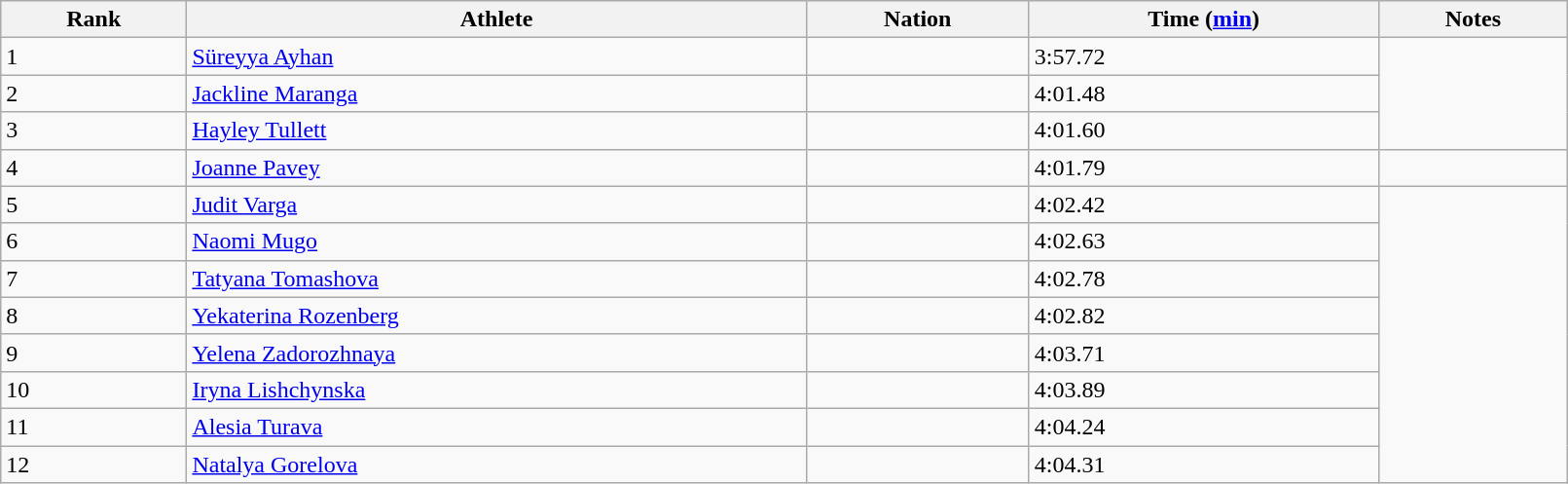<table class="wikitable" style="text=align:center;" width=85%>
<tr>
<th>Rank</th>
<th>Athlete</th>
<th>Nation</th>
<th>Time (<a href='#'>min</a>)</th>
<th>Notes</th>
</tr>
<tr>
<td>1</td>
<td><a href='#'>Süreyya Ayhan</a></td>
<td></td>
<td>3:57.72</td>
</tr>
<tr>
<td>2</td>
<td><a href='#'>Jackline Maranga</a></td>
<td></td>
<td>4:01.48</td>
</tr>
<tr>
<td>3</td>
<td><a href='#'>Hayley Tullett</a></td>
<td></td>
<td>4:01.60</td>
</tr>
<tr>
<td>4</td>
<td><a href='#'>Joanne Pavey</a></td>
<td></td>
<td>4:01.79</td>
<td></td>
</tr>
<tr>
<td>5</td>
<td><a href='#'>Judit Varga</a></td>
<td></td>
<td>4:02.42</td>
</tr>
<tr>
<td>6</td>
<td><a href='#'>Naomi Mugo</a></td>
<td></td>
<td>4:02.63</td>
</tr>
<tr>
<td>7</td>
<td><a href='#'>Tatyana Tomashova</a></td>
<td></td>
<td>4:02.78</td>
</tr>
<tr>
<td>8</td>
<td><a href='#'>Yekaterina Rozenberg</a></td>
<td></td>
<td>4:02.82</td>
</tr>
<tr>
<td>9</td>
<td><a href='#'>Yelena Zadorozhnaya</a></td>
<td></td>
<td>4:03.71</td>
</tr>
<tr>
<td>10</td>
<td><a href='#'>Iryna Lishchynska</a></td>
<td></td>
<td>4:03.89</td>
</tr>
<tr>
<td>11</td>
<td><a href='#'>Alesia Turava</a></td>
<td></td>
<td>4:04.24</td>
</tr>
<tr>
<td>12</td>
<td><a href='#'>Natalya Gorelova</a></td>
<td></td>
<td>4:04.31</td>
</tr>
</table>
